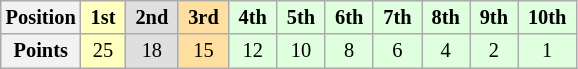<table class="wikitable" style="font-size:85%; text-align:center">
<tr>
<th>Position</th>
<td style="background:#FFFFBF;"> <strong>1st</strong> </td>
<td style="background:#DFDFDF;"> <strong>2nd</strong> </td>
<td style="background:#FFDF9F;"> <strong>3rd</strong> </td>
<td style="background:#DFFFDF;"> <strong>4th</strong> </td>
<td style="background:#DFFFDF;"> <strong>5th</strong> </td>
<td style="background:#DFFFDF;"> <strong>6th</strong> </td>
<td style="background:#DFFFDF;"> <strong>7th</strong> </td>
<td style="background:#DFFFDF;"> <strong>8th</strong> </td>
<td style="background:#DFFFDF;"> <strong>9th</strong> </td>
<td style="background:#DFFFDF;"> <strong>10th</strong> </td>
</tr>
<tr>
<th>Points</th>
<td style="background:#FFFFBF;">25</td>
<td style="background:#DFDFDF;">18</td>
<td style="background:#FFDF9F;">15</td>
<td style="background:#DFFFDF;">12</td>
<td style="background:#DFFFDF;">10</td>
<td style="background:#DFFFDF;">8</td>
<td style="background:#DFFFDF;">6</td>
<td style="background:#DFFFDF;">4</td>
<td style="background:#DFFFDF;">2</td>
<td style="background:#DFFFDF;">1</td>
</tr>
</table>
